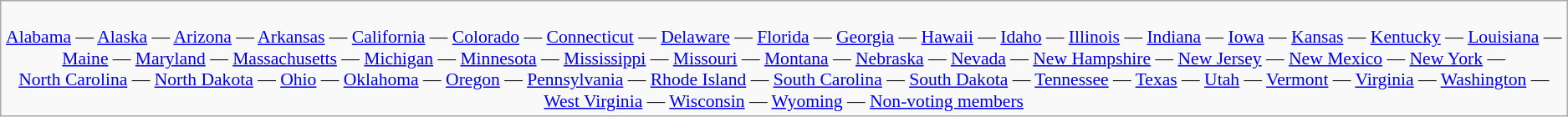<table class=wikitable style="font-size: 90%">
<tr>
<td style="text-align:center;"><br><a href='#'>Alabama</a> — <a href='#'>Alaska</a> — <a href='#'>Arizona</a> — <a href='#'>Arkansas</a> — <a href='#'>California</a> — <a href='#'>Colorado</a> — <a href='#'>Connecticut</a> — <a href='#'>Delaware</a> — <a href='#'>Florida</a> — <a href='#'>Georgia</a> — <a href='#'>Hawaii</a> — <a href='#'>Idaho</a> — <a href='#'>Illinois</a> — <a href='#'>Indiana</a> — <a href='#'>Iowa</a> — <a href='#'>Kansas</a> — <a href='#'>Kentucky</a> — <a href='#'>Louisiana</a> — <a href='#'>Maine</a> — <a href='#'>Maryland</a> — <a href='#'>Massachusetts</a> — <a href='#'>Michigan</a> — <a href='#'>Minnesota</a> — <a href='#'>Mississippi</a> — <a href='#'>Missouri</a> — <a href='#'>Montana</a> — <a href='#'>Nebraska</a> — <a href='#'>Nevada</a> — <a href='#'>New Hampshire</a> — <a href='#'>New Jersey</a> — <a href='#'>New Mexico</a> — <a href='#'>New York</a> — <a href='#'>North Carolina</a> — <a href='#'>North Dakota</a> — <a href='#'>Ohio</a> — <a href='#'>Oklahoma</a> — <a href='#'>Oregon</a> — <a href='#'>Pennsylvania</a> — <a href='#'>Rhode Island</a> — <a href='#'>South Carolina</a> — <a href='#'>South Dakota</a> — <a href='#'>Tennessee</a> — <a href='#'>Texas</a> — <a href='#'>Utah</a> — <a href='#'>Vermont</a> — <a href='#'>Virginia</a> — <a href='#'>Washington</a> — <a href='#'>West Virginia</a> — <a href='#'>Wisconsin</a> — <a href='#'>Wyoming</a> — <a href='#'>Non-voting members</a></td>
</tr>
</table>
